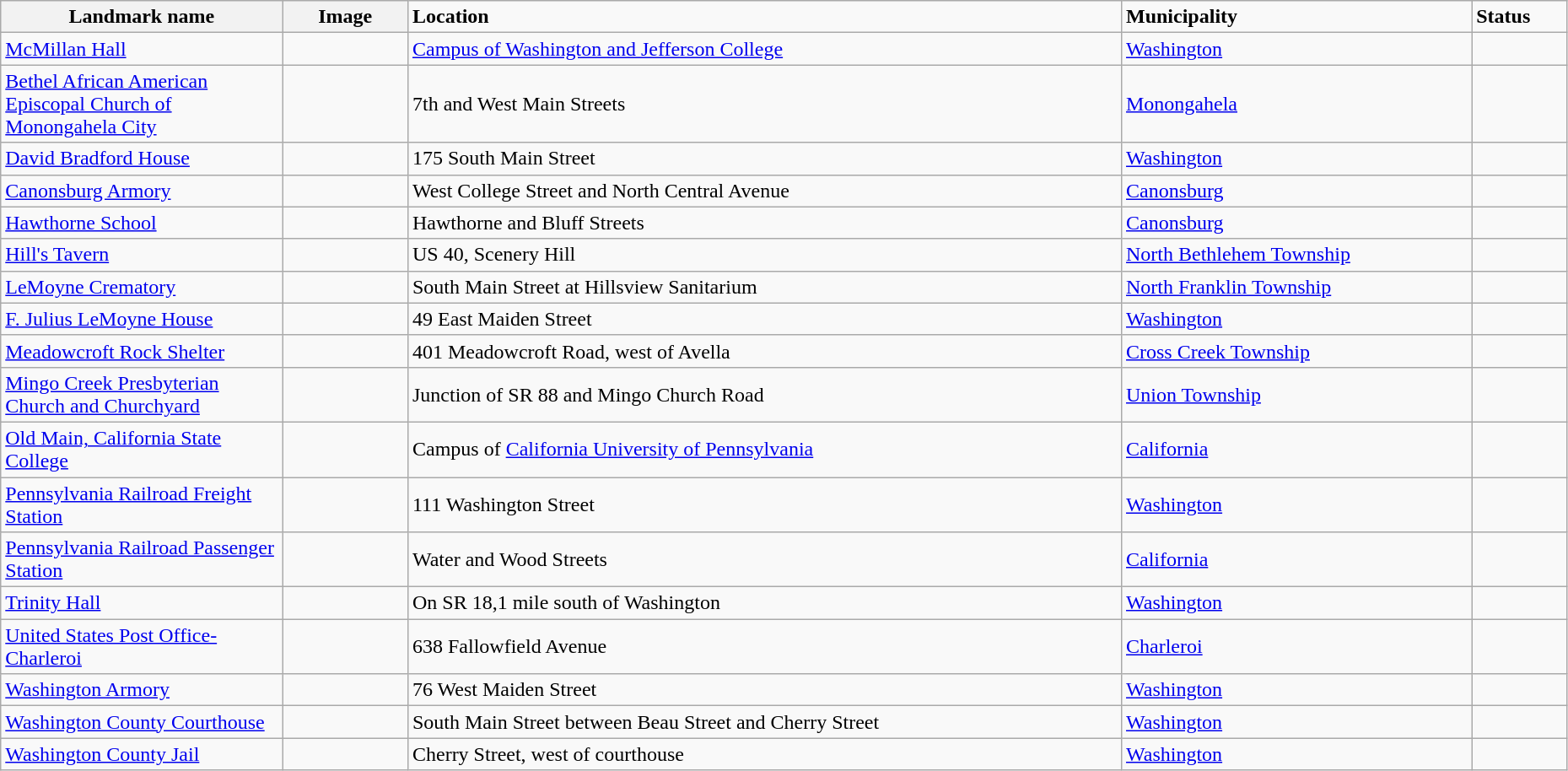<table class="wikitable sortable" style="width:98%">
<tr>
<th width = 18%><strong>Landmark name</strong></th>
<th width = 8% class="unsortable"><strong>Image</strong></th>
<td><strong>Location</strong></td>
<td><strong>Municipality</strong></td>
<td><strong>Status</strong></td>
</tr>
<tr>
<td><a href='#'>McMillan Hall</a></td>
<td></td>
<td><a href='#'>Campus of Washington and Jefferson College</a></td>
<td><a href='#'>Washington</a></td>
<td></td>
</tr>
<tr>
<td><a href='#'>Bethel African American Episcopal Church of Monongahela City</a></td>
<td></td>
<td>7th and West Main Streets</td>
<td><a href='#'>Monongahela</a></td>
<td></td>
</tr>
<tr>
<td><a href='#'>David Bradford House</a></td>
<td></td>
<td>175 South Main Street</td>
<td><a href='#'>Washington</a></td>
<td></td>
</tr>
<tr>
<td><a href='#'>Canonsburg Armory</a></td>
<td></td>
<td>West College Street and North Central Avenue</td>
<td><a href='#'>Canonsburg</a></td>
<td></td>
</tr>
<tr>
<td><a href='#'>Hawthorne School</a></td>
<td></td>
<td>Hawthorne and Bluff Streets</td>
<td><a href='#'>Canonsburg</a></td>
<td></td>
</tr>
<tr>
<td><a href='#'>Hill's Tavern</a></td>
<td></td>
<td>US 40, Scenery Hill</td>
<td><a href='#'>North Bethlehem Township</a></td>
<td></td>
</tr>
<tr>
<td><a href='#'>LeMoyne Crematory</a></td>
<td></td>
<td>South Main Street at Hillsview Sanitarium</td>
<td><a href='#'>North Franklin Township</a></td>
<td></td>
</tr>
<tr>
<td><a href='#'>F. Julius LeMoyne House</a></td>
<td></td>
<td>49 East Maiden Street</td>
<td><a href='#'>Washington</a></td>
<td></td>
</tr>
<tr>
<td><a href='#'>Meadowcroft Rock Shelter</a></td>
<td></td>
<td>401 Meadowcroft Road, west of Avella</td>
<td><a href='#'>Cross Creek Township</a></td>
<td></td>
</tr>
<tr>
<td><a href='#'>Mingo Creek Presbyterian Church and Churchyard</a></td>
<td></td>
<td>Junction of SR 88 and Mingo Church Road</td>
<td><a href='#'>Union Township</a></td>
<td></td>
</tr>
<tr>
<td><a href='#'>Old Main, California State College</a></td>
<td></td>
<td>Campus of <a href='#'>California University of Pennsylvania</a></td>
<td><a href='#'>California</a></td>
<td></td>
</tr>
<tr>
<td><a href='#'>Pennsylvania Railroad Freight Station</a></td>
<td></td>
<td>111 Washington Street</td>
<td><a href='#'>Washington</a></td>
<td></td>
</tr>
<tr>
<td><a href='#'>Pennsylvania Railroad Passenger Station</a></td>
<td></td>
<td>Water and Wood Streets</td>
<td><a href='#'>California</a></td>
<td></td>
</tr>
<tr>
<td><a href='#'>Trinity Hall</a></td>
<td></td>
<td>On SR 18,1 mile south of Washington</td>
<td><a href='#'>Washington</a></td>
<td></td>
</tr>
<tr>
<td><a href='#'>United States Post Office-Charleroi</a></td>
<td></td>
<td>638 Fallowfield Avenue</td>
<td><a href='#'>Charleroi</a></td>
<td></td>
</tr>
<tr>
<td><a href='#'>Washington Armory</a></td>
<td></td>
<td>76 West Maiden Street</td>
<td><a href='#'>Washington</a></td>
<td></td>
</tr>
<tr>
<td><a href='#'>Washington County Courthouse</a></td>
<td></td>
<td>South Main Street between Beau Street and Cherry Street</td>
<td><a href='#'>Washington</a></td>
<td></td>
</tr>
<tr>
<td><a href='#'>Washington County Jail</a></td>
<td></td>
<td>Cherry Street, west of courthouse</td>
<td><a href='#'>Washington</a></td>
<td></td>
</tr>
</table>
